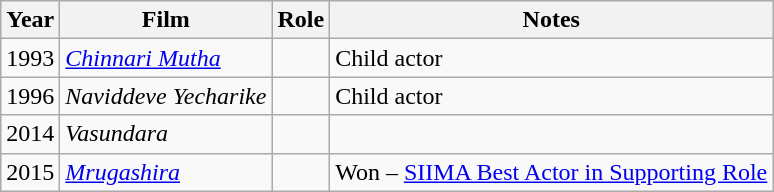<table class="wikitable sortable">
<tr>
<th>Year</th>
<th>Film</th>
<th>Role</th>
<th>Notes</th>
</tr>
<tr>
<td>1993</td>
<td><em><a href='#'>Chinnari Mutha</a></em></td>
<td></td>
<td>Child actor</td>
</tr>
<tr>
<td>1996</td>
<td><em>Naviddeve Yecharike</em></td>
<td></td>
<td>Child actor</td>
</tr>
<tr>
<td>2014</td>
<td><em>Vasundara</em></td>
<td></td>
<td></td>
</tr>
<tr>
<td>2015</td>
<td><em><a href='#'>Mrugashira</a></em></td>
<td></td>
<td>Won – <a href='#'>SIIMA Best Actor in Supporting Role</a></td>
</tr>
</table>
